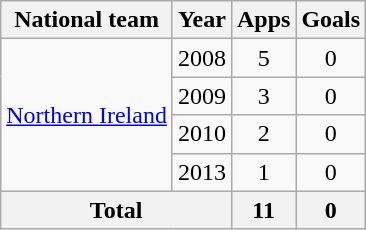<table class="wikitable" style="text-align:center">
<tr>
<th>National team</th>
<th>Year</th>
<th>Apps</th>
<th>Goals</th>
</tr>
<tr>
<td rowspan="4"><a href='#'>Northern Ireland</a></td>
<td>2008</td>
<td>5</td>
<td>0</td>
</tr>
<tr>
<td>2009</td>
<td>3</td>
<td>0</td>
</tr>
<tr>
<td>2010</td>
<td>2</td>
<td>0</td>
</tr>
<tr>
<td>2013</td>
<td>1</td>
<td>0</td>
</tr>
<tr>
<th colspan="2">Total</th>
<th>11</th>
<th>0</th>
</tr>
</table>
